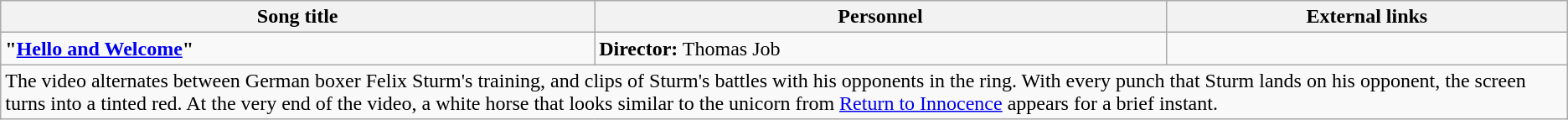<table class="wikitable">
<tr>
<th>Song title</th>
<th>Personnel</th>
<th>External links</th>
</tr>
<tr>
<td><strong>"<a href='#'>Hello and Welcome</a>"</strong></td>
<td><strong>Director:</strong> Thomas Job</td>
<td></td>
</tr>
<tr>
<td colspan="6">The video alternates between German boxer Felix Sturm's training, and clips of Sturm's battles with his opponents in the ring. With every punch that Sturm lands on his opponent, the screen turns into a tinted red. At the very end of the video, a white horse that looks similar to the unicorn from <a href='#'>Return to Innocence</a> appears for a brief instant.</td>
</tr>
</table>
